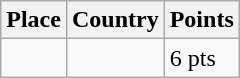<table class=wikitable>
<tr>
<th>Place</th>
<th>Country</th>
<th>Points</th>
</tr>
<tr>
<td align=center></td>
<td></td>
<td>6 pts</td>
</tr>
</table>
